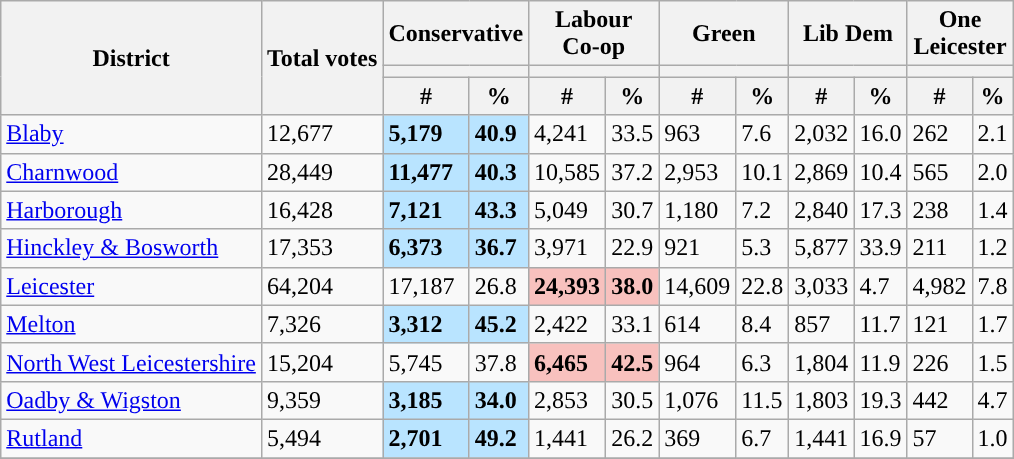<table class="wikitable sortable">
<tr>
<th rowspan=3>District</th>
<th rowspan=3>Total votes</th>
<th colspan="2">Conservative</th>
<th colspan="2">Labour<br>Co-op</th>
<th colspan="2">Green</th>
<th colspan="2">Lib Dem</th>
<th colspan="2">One<br>Leicester</th>
</tr>
<tr>
<th colspan="2" style="background:"></th>
<th colspan="2" style="background:"></th>
<th colspan="2" style="background:"></th>
<th colspan="2" style="background:"></th>
<th colspan="2" style="background:"></th>
</tr>
<tr>
<th>#</th>
<th>%</th>
<th>#</th>
<th>%</th>
<th>#</th>
<th>%</th>
<th>#</th>
<th>%</th>
<th>#</th>
<th>%</th>
</tr>
<tr>
<td><a href='#'>Blaby</a></td>
<td>12,677</td>
<td style="background:#B9E4FF;"><strong>5,179</strong></td>
<td style="background:#B9E4FF;"><strong>40.9</strong></td>
<td>4,241</td>
<td>33.5</td>
<td>963</td>
<td>7.6</td>
<td>2,032</td>
<td>16.0</td>
<td>262</td>
<td>2.1</td>
</tr>
<tr>
<td><a href='#'>Charnwood</a></td>
<td>28,449</td>
<td style="background:#B9E4FF;"><strong>11,477</strong></td>
<td style="background:#B9E4FF;"><strong>40.3</strong></td>
<td>10,585</td>
<td>37.2</td>
<td>2,953</td>
<td>10.1</td>
<td>2,869</td>
<td>10.4</td>
<td>565</td>
<td>2.0</td>
</tr>
<tr>
<td><a href='#'>Harborough</a></td>
<td>16,428</td>
<td style="background:#B9E4FF;"><strong>7,121</strong></td>
<td style="background:#B9E4FF;"><strong>43.3</strong></td>
<td>5,049</td>
<td>30.7</td>
<td>1,180</td>
<td>7.2</td>
<td>2,840</td>
<td>17.3</td>
<td>238</td>
<td>1.4</td>
</tr>
<tr>
<td><a href='#'>Hinckley & Bosworth</a></td>
<td>17,353</td>
<td style="background:#B9E4FF;"><strong>6,373</strong></td>
<td style="background:#B9E4FF;"><strong>36.7</strong></td>
<td>3,971</td>
<td>22.9</td>
<td>921</td>
<td>5.3</td>
<td>5,877</td>
<td>33.9</td>
<td>211</td>
<td>1.2</td>
</tr>
<tr>
<td><a href='#'>Leicester</a></td>
<td>64,204</td>
<td>17,187</td>
<td>26.8</td>
<td style="background:#F8C1BE;"><strong>24,393</strong></td>
<td style="background:#F8C1BE;"><strong>38.0</strong></td>
<td>14,609</td>
<td>22.8</td>
<td>3,033</td>
<td>4.7</td>
<td>4,982</td>
<td>7.8</td>
</tr>
<tr>
<td><a href='#'>Melton</a></td>
<td>7,326</td>
<td style="background:#B9E4FF;"><strong>3,312</strong></td>
<td style="background:#B9E4FF;"><strong>45.2</strong></td>
<td>2,422</td>
<td>33.1</td>
<td>614</td>
<td>8.4</td>
<td>857</td>
<td>11.7</td>
<td>121</td>
<td>1.7</td>
</tr>
<tr>
<td><a href='#'>North West Leicestershire</a></td>
<td>15,204</td>
<td>5,745</td>
<td>37.8</td>
<td style="background:#F8C1BE;"><strong>6,465</strong></td>
<td style="background:#F8C1BE;"><strong>42.5</strong></td>
<td>964</td>
<td>6.3</td>
<td>1,804</td>
<td>11.9</td>
<td>226</td>
<td>1.5</td>
</tr>
<tr>
<td><a href='#'>Oadby & Wigston</a></td>
<td>9,359</td>
<td style="background:#B9E4FF;"><strong>3,185</strong></td>
<td style="background:#B9E4FF;"><strong>34.0</strong></td>
<td>2,853</td>
<td>30.5</td>
<td>1,076</td>
<td>11.5</td>
<td>1,803</td>
<td>19.3</td>
<td>442</td>
<td>4.7</td>
</tr>
<tr>
<td><a href='#'>Rutland</a></td>
<td>5,494</td>
<td style="background:#B9E4FF;"><strong>2,701</strong></td>
<td style="background:#B9E4FF;"><strong>49.2</strong></td>
<td>1,441</td>
<td>26.2</td>
<td>369</td>
<td>6.7</td>
<td>1,441</td>
<td>16.9</td>
<td>57</td>
<td>1.0</td>
</tr>
<tr>
</tr>
</table>
